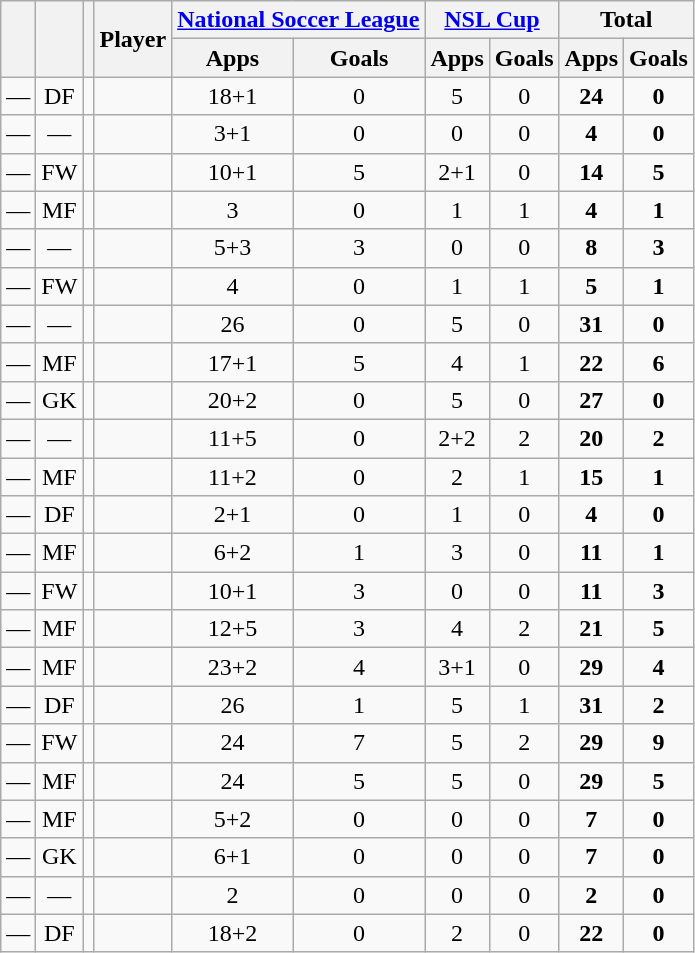<table class="wikitable sortable" style="text-align:center">
<tr>
<th rowspan="2"></th>
<th rowspan="2"></th>
<th rowspan="2"></th>
<th rowspan="2">Player</th>
<th colspan="2"><a href='#'>National Soccer League</a></th>
<th colspan="2"><a href='#'>NSL Cup</a></th>
<th colspan="2">Total</th>
</tr>
<tr>
<th>Apps</th>
<th>Goals</th>
<th>Apps</th>
<th>Goals</th>
<th>Apps</th>
<th>Goals</th>
</tr>
<tr>
<td>—</td>
<td>DF</td>
<td></td>
<td align="left"></td>
<td>18+1</td>
<td>0</td>
<td>5</td>
<td>0</td>
<td><strong>24</strong></td>
<td><strong>0</strong></td>
</tr>
<tr>
<td>—</td>
<td>—</td>
<td></td>
<td align="left"></td>
<td>3+1</td>
<td>0</td>
<td>0</td>
<td>0</td>
<td><strong>4</strong></td>
<td><strong>0</strong></td>
</tr>
<tr>
<td>—</td>
<td>FW</td>
<td></td>
<td align="left"></td>
<td>10+1</td>
<td>5</td>
<td>2+1</td>
<td>0</td>
<td><strong>14</strong></td>
<td><strong>5</strong></td>
</tr>
<tr>
<td>—</td>
<td>MF</td>
<td></td>
<td align="left"></td>
<td>3</td>
<td>0</td>
<td>1</td>
<td>1</td>
<td><strong>4</strong></td>
<td><strong>1</strong></td>
</tr>
<tr>
<td>—</td>
<td>—</td>
<td></td>
<td align="left"></td>
<td>5+3</td>
<td>3</td>
<td>0</td>
<td>0</td>
<td><strong>8</strong></td>
<td><strong>3</strong></td>
</tr>
<tr>
<td>—</td>
<td>FW</td>
<td></td>
<td align="left"></td>
<td>4</td>
<td>0</td>
<td>1</td>
<td>1</td>
<td><strong>5</strong></td>
<td><strong>1</strong></td>
</tr>
<tr>
<td>—</td>
<td>—</td>
<td></td>
<td align="left"></td>
<td>26</td>
<td>0</td>
<td>5</td>
<td>0</td>
<td><strong>31</strong></td>
<td><strong>0</strong></td>
</tr>
<tr>
<td>—</td>
<td>MF</td>
<td></td>
<td align="left"></td>
<td>17+1</td>
<td>5</td>
<td>4</td>
<td>1</td>
<td><strong>22</strong></td>
<td><strong>6</strong></td>
</tr>
<tr>
<td>—</td>
<td>GK</td>
<td></td>
<td align="left"></td>
<td>20+2</td>
<td>0</td>
<td>5</td>
<td>0</td>
<td><strong>27</strong></td>
<td><strong>0</strong></td>
</tr>
<tr>
<td>—</td>
<td>—</td>
<td></td>
<td align="left"></td>
<td>11+5</td>
<td>0</td>
<td>2+2</td>
<td>2</td>
<td><strong>20</strong></td>
<td><strong>2</strong></td>
</tr>
<tr>
<td>—</td>
<td>MF</td>
<td></td>
<td align="left"></td>
<td>11+2</td>
<td>0</td>
<td>2</td>
<td>1</td>
<td><strong>15</strong></td>
<td><strong>1</strong></td>
</tr>
<tr>
<td>—</td>
<td>DF</td>
<td></td>
<td align="left"></td>
<td>2+1</td>
<td>0</td>
<td>1</td>
<td>0</td>
<td><strong>4</strong></td>
<td><strong>0</strong></td>
</tr>
<tr>
<td>—</td>
<td>MF</td>
<td></td>
<td align="left"></td>
<td>6+2</td>
<td>1</td>
<td>3</td>
<td>0</td>
<td><strong>11</strong></td>
<td><strong>1</strong></td>
</tr>
<tr>
<td>—</td>
<td>FW</td>
<td></td>
<td align="left"></td>
<td>10+1</td>
<td>3</td>
<td>0</td>
<td>0</td>
<td><strong>11</strong></td>
<td><strong>3</strong></td>
</tr>
<tr>
<td>—</td>
<td>MF</td>
<td></td>
<td align="left"></td>
<td>12+5</td>
<td>3</td>
<td>4</td>
<td>2</td>
<td><strong>21</strong></td>
<td><strong>5</strong></td>
</tr>
<tr>
<td>—</td>
<td>MF</td>
<td></td>
<td align="left"></td>
<td>23+2</td>
<td>4</td>
<td>3+1</td>
<td>0</td>
<td><strong>29</strong></td>
<td><strong>4</strong></td>
</tr>
<tr>
<td>—</td>
<td>DF</td>
<td></td>
<td align="left"></td>
<td>26</td>
<td>1</td>
<td>5</td>
<td>1</td>
<td><strong>31</strong></td>
<td><strong>2</strong></td>
</tr>
<tr>
<td>—</td>
<td>FW</td>
<td></td>
<td align="left"></td>
<td>24</td>
<td>7</td>
<td>5</td>
<td>2</td>
<td><strong>29</strong></td>
<td><strong>9</strong></td>
</tr>
<tr>
<td>—</td>
<td>MF</td>
<td></td>
<td align="left"></td>
<td>24</td>
<td>5</td>
<td>5</td>
<td>0</td>
<td><strong>29</strong></td>
<td><strong>5</strong></td>
</tr>
<tr>
<td>—</td>
<td>MF</td>
<td></td>
<td align="left"></td>
<td>5+2</td>
<td>0</td>
<td>0</td>
<td>0</td>
<td><strong>7</strong></td>
<td><strong>0</strong></td>
</tr>
<tr>
<td>—</td>
<td>GK</td>
<td></td>
<td align="left"></td>
<td>6+1</td>
<td>0</td>
<td>0</td>
<td>0</td>
<td><strong>7</strong></td>
<td><strong>0</strong></td>
</tr>
<tr>
<td>—</td>
<td>—</td>
<td></td>
<td align="left"></td>
<td>2</td>
<td>0</td>
<td>0</td>
<td>0</td>
<td><strong>2</strong></td>
<td><strong>0</strong></td>
</tr>
<tr>
<td>—</td>
<td>DF</td>
<td></td>
<td align="left"></td>
<td>18+2</td>
<td>0</td>
<td>2</td>
<td>0</td>
<td><strong>22</strong></td>
<td><strong>0</strong></td>
</tr>
</table>
